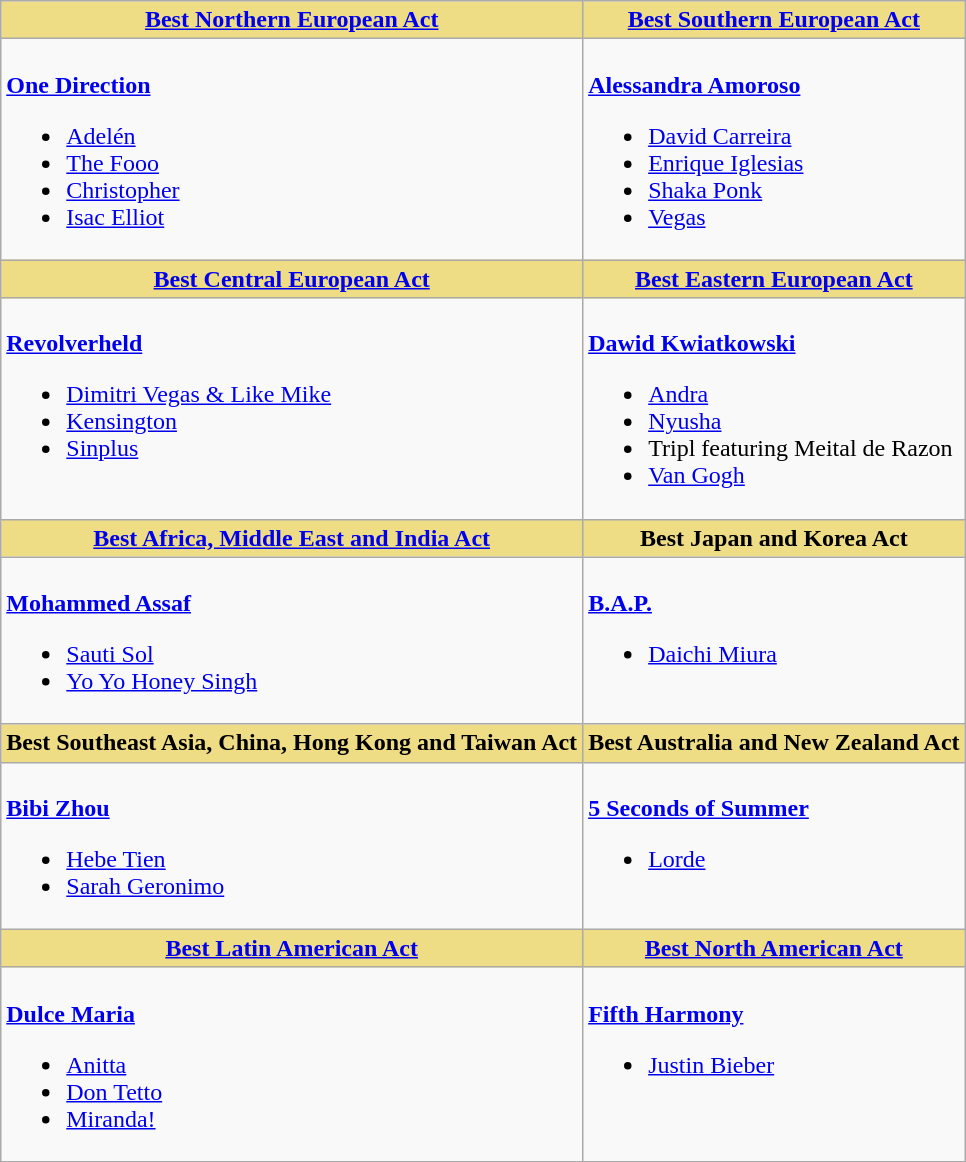<table class=wikitable style="width=100%">
<tr>
<th style="background:#EEDD85; width=50%"><a href='#'>Best Northern European Act</a></th>
<th style="background:#EEDD85; width=50%"><a href='#'>Best Southern European Act</a></th>
</tr>
<tr>
<td valign="top"><br><strong><a href='#'>One Direction</a></strong><ul><li><a href='#'>Adelén</a></li><li><a href='#'>The Fooo</a></li><li><a href='#'>Christopher</a></li><li><a href='#'>Isac Elliot</a></li></ul></td>
<td valign="top"><br><strong><a href='#'>Alessandra Amoroso</a></strong><ul><li><a href='#'>David Carreira</a></li><li><a href='#'>Enrique Iglesias</a></li><li><a href='#'>Shaka Ponk</a></li><li><a href='#'>Vegas</a></li></ul></td>
</tr>
<tr>
<th style="background:#EEDD85; width=50%"><a href='#'>Best Central European Act</a></th>
<th style="background:#EEDD85; width=50%"><a href='#'>Best Eastern European Act</a></th>
</tr>
<tr>
<td valign="top"><br><strong><a href='#'>Revolverheld</a></strong><ul><li><a href='#'>Dimitri Vegas & Like Mike</a></li><li><a href='#'>Kensington</a></li><li><a href='#'>Sinplus</a></li></ul></td>
<td valign="top"><br><strong><a href='#'>Dawid Kwiatkowski</a></strong><ul><li><a href='#'>Andra</a></li><li><a href='#'>Nyusha</a></li><li>Tripl featuring Meital de Razon</li><li><a href='#'>Van Gogh</a></li></ul></td>
</tr>
<tr>
<th style="background:#EEDD85; width=50%"><a href='#'>Best Africa, Middle East and India Act</a></th>
<th style="background:#EEDD85; width=50%">Best Japan and Korea Act</th>
</tr>
<tr>
<td valign="top"><br><strong><a href='#'>Mohammed Assaf</a></strong><ul><li><a href='#'>Sauti Sol</a></li><li><a href='#'>Yo Yo Honey Singh</a></li></ul></td>
<td valign="top"><br><strong><a href='#'>B.A.P.</a></strong><ul><li><a href='#'>Daichi Miura</a></li></ul></td>
</tr>
<tr>
<th style="background:#EEDD85; width=50%">Best Southeast Asia, China, Hong Kong and Taiwan Act</th>
<th style="background:#EEDD85; width=50%">Best Australia and New Zealand Act</th>
</tr>
<tr>
<td valign="top"><br><strong><a href='#'>Bibi Zhou</a></strong><ul><li><a href='#'>Hebe Tien</a></li><li><a href='#'>Sarah Geronimo</a></li></ul></td>
<td valign="top"><br><strong><a href='#'>5 Seconds of Summer</a></strong><ul><li><a href='#'>Lorde</a></li></ul></td>
</tr>
<tr>
<th style="background:#EEDD85; width=50%"><a href='#'>Best Latin American Act</a></th>
<th style="background:#EEDD85; width=50%"><a href='#'>Best North American Act</a></th>
</tr>
<tr>
<td valign="top"><br><strong><a href='#'>Dulce Maria</a></strong><ul><li><a href='#'>Anitta</a></li><li><a href='#'>Don Tetto</a></li><li><a href='#'>Miranda!</a></li></ul></td>
<td valign="top"><br><strong><a href='#'>Fifth Harmony</a></strong><ul><li><a href='#'>Justin Bieber</a></li></ul></td>
</tr>
</table>
